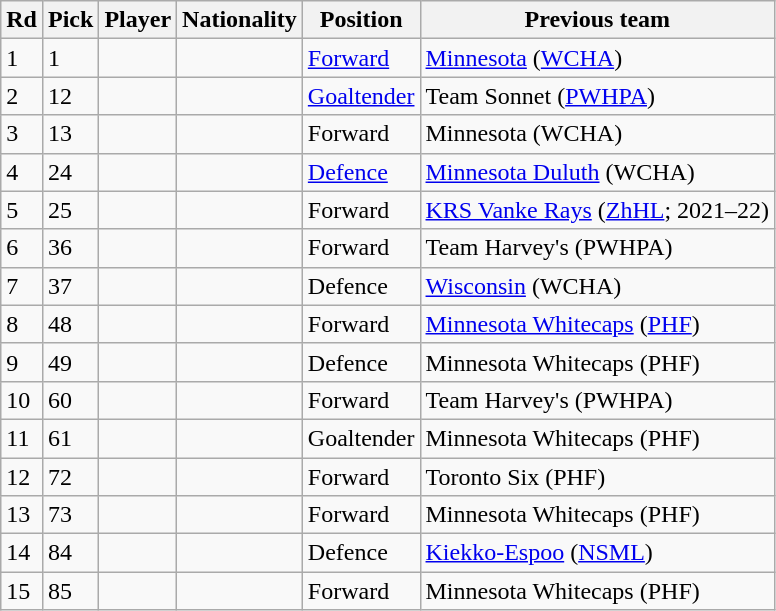<table class="wikitable sortable">
<tr>
<th>Rd</th>
<th>Pick</th>
<th>Player</th>
<th>Nationality</th>
<th>Position</th>
<th>Previous team</th>
</tr>
<tr>
<td>1</td>
<td>1</td>
<td></td>
<td></td>
<td><a href='#'>Forward</a></td>
<td><a href='#'>Minnesota</a> (<a href='#'>WCHA</a>)</td>
</tr>
<tr>
<td>2</td>
<td>12</td>
<td></td>
<td></td>
<td><a href='#'>Goaltender</a></td>
<td>Team Sonnet (<a href='#'>PWHPA</a>)</td>
</tr>
<tr>
<td>3</td>
<td>13</td>
<td></td>
<td></td>
<td>Forward</td>
<td>Minnesota (WCHA)</td>
</tr>
<tr>
<td>4</td>
<td>24</td>
<td></td>
<td></td>
<td><a href='#'>Defence</a></td>
<td><a href='#'>Minnesota Duluth</a> (WCHA)</td>
</tr>
<tr>
<td>5</td>
<td>25</td>
<td></td>
<td></td>
<td>Forward</td>
<td><a href='#'>KRS Vanke Rays</a> (<a href='#'>ZhHL</a>; 2021–22)</td>
</tr>
<tr>
<td>6</td>
<td>36</td>
<td></td>
<td></td>
<td>Forward</td>
<td>Team Harvey's (PWHPA)</td>
</tr>
<tr>
<td>7</td>
<td>37</td>
<td></td>
<td></td>
<td>Defence</td>
<td><a href='#'>Wisconsin</a> (WCHA)</td>
</tr>
<tr>
<td>8</td>
<td>48</td>
<td></td>
<td></td>
<td>Forward</td>
<td><a href='#'>Minnesota Whitecaps</a> (<a href='#'>PHF</a>)</td>
</tr>
<tr>
<td>9</td>
<td>49</td>
<td></td>
<td></td>
<td>Defence</td>
<td>Minnesota Whitecaps (PHF)</td>
</tr>
<tr>
<td>10</td>
<td>60</td>
<td></td>
<td></td>
<td>Forward</td>
<td>Team Harvey's (PWHPA)</td>
</tr>
<tr>
<td>11</td>
<td>61</td>
<td></td>
<td></td>
<td>Goaltender</td>
<td>Minnesota Whitecaps (PHF)</td>
</tr>
<tr>
<td>12</td>
<td>72</td>
<td></td>
<td></td>
<td>Forward</td>
<td>Toronto Six (PHF)</td>
</tr>
<tr>
<td>13</td>
<td>73</td>
<td></td>
<td></td>
<td>Forward</td>
<td>Minnesota Whitecaps (PHF)</td>
</tr>
<tr>
<td>14</td>
<td>84</td>
<td></td>
<td></td>
<td>Defence</td>
<td><a href='#'>Kiekko-Espoo</a> (<a href='#'>NSML</a>)</td>
</tr>
<tr>
<td>15</td>
<td>85</td>
<td></td>
<td></td>
<td>Forward</td>
<td>Minnesota Whitecaps (PHF)</td>
</tr>
</table>
